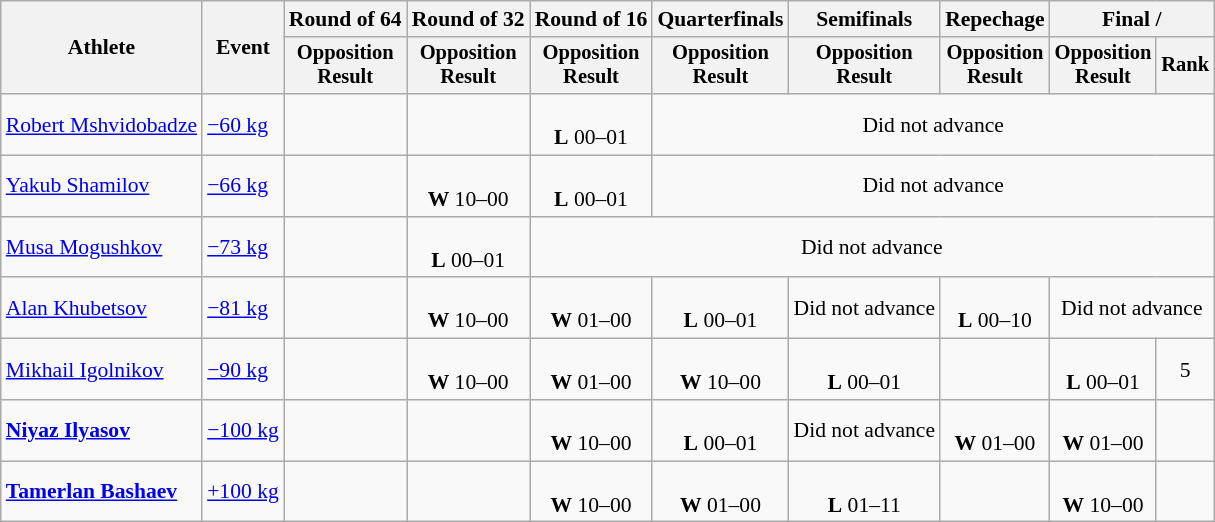<table class=wikitable style="text-align:center; font-size:90%">
<tr>
<th rowspan=2>Athlete</th>
<th rowspan=2>Event</th>
<th>Round of 64</th>
<th>Round of 32</th>
<th>Round of 16</th>
<th>Quarterfinals</th>
<th>Semifinals</th>
<th>Repechage</th>
<th colspan=2>Final / </th>
</tr>
<tr style="font-size:95%">
<th>Opposition<br>Result</th>
<th>Opposition<br>Result</th>
<th>Opposition<br>Result</th>
<th>Opposition<br>Result</th>
<th>Opposition<br>Result</th>
<th>Opposition<br>Result</th>
<th>Opposition<br>Result</th>
<th>Rank</th>
</tr>
<tr>
<td align=left><a href='#'>Robert Mshvidobadze</a></td>
<td align=left><a href='#'>−60 kg</a></td>
<td></td>
<td></td>
<td><br><strong>L</strong> 00–01</td>
<td colspan=5>Did not advance</td>
</tr>
<tr>
<td align=left><a href='#'>Yakub Shamilov</a></td>
<td align=left><a href='#'>−66 kg</a></td>
<td></td>
<td><br><strong>W</strong> 10–00</td>
<td><br><strong>L</strong> 00–01</td>
<td colspan=5>Did not advance</td>
</tr>
<tr>
<td align=left><a href='#'>Musa Mogushkov</a></td>
<td align=left><a href='#'>−73 kg</a></td>
<td></td>
<td><br><strong>L</strong> 00–01</td>
<td colspan=6>Did not advance</td>
</tr>
<tr>
<td align=left><a href='#'>Alan Khubetsov</a></td>
<td align=left><a href='#'>−81 kg</a></td>
<td></td>
<td><br><strong>W</strong> 10–00</td>
<td><br><strong>W</strong> 01–00</td>
<td><br><strong>L</strong> 00–01</td>
<td>Did not advance</td>
<td><br><strong>L</strong> 00–10</td>
<td colspan=2>Did not advance</td>
</tr>
<tr>
<td align=left><a href='#'>Mikhail Igolnikov</a></td>
<td align=left><a href='#'>−90 kg</a></td>
<td></td>
<td><br><strong>W</strong> 10–00</td>
<td><br><strong>W</strong> 01–00</td>
<td><br><strong>W</strong> 10–00</td>
<td><br><strong>L</strong> 00–01</td>
<td></td>
<td><br><strong>L</strong> 00–01</td>
<td>5</td>
</tr>
<tr>
<td align=left><strong><a href='#'>Niyaz Ilyasov</a></strong></td>
<td align=left><a href='#'>−100 kg</a></td>
<td></td>
<td></td>
<td><br><strong>W</strong> 10–00</td>
<td><br><strong>L</strong> 00–01</td>
<td>Did not advance</td>
<td><br><strong>W</strong> 01–00</td>
<td><br><strong>W</strong> 01–00</td>
<td></td>
</tr>
<tr>
<td align=left><strong><a href='#'>Tamerlan Bashaev</a></strong></td>
<td align=left><a href='#'>+100 kg</a></td>
<td></td>
<td></td>
<td><br><strong>W</strong> 10–00</td>
<td><br><strong>W</strong> 01–00</td>
<td><br><strong>L</strong> 01–11</td>
<td></td>
<td><br><strong>W</strong> 10–00</td>
<td></td>
</tr>
</table>
